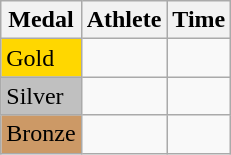<table class="wikitable">
<tr>
<th>Medal</th>
<th>Athlete</th>
<th>Time</th>
</tr>
<tr>
<td bgcolor="gold">Gold</td>
<td></td>
<td></td>
</tr>
<tr>
<td bgcolor="silver">Silver</td>
<td></td>
<td></td>
</tr>
<tr>
<td bgcolor="CC9966">Bronze</td>
<td></td>
<td></td>
</tr>
</table>
